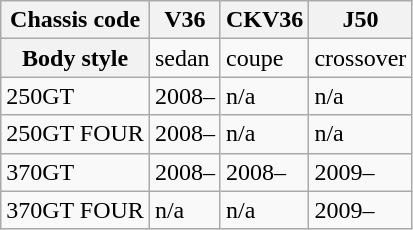<table class="wikitable">
<tr>
<th>Chassis code</th>
<th>V36</th>
<th>CKV36</th>
<th>J50</th>
</tr>
<tr>
<th>Body style</th>
<td>sedan</td>
<td>coupe</td>
<td>crossover</td>
</tr>
<tr>
<td>250GT</td>
<td>2008–</td>
<td>n/a</td>
<td>n/a</td>
</tr>
<tr>
<td>250GT FOUR</td>
<td>2008–</td>
<td>n/a</td>
<td>n/a</td>
</tr>
<tr>
<td>370GT</td>
<td>2008–</td>
<td>2008–</td>
<td>2009–</td>
</tr>
<tr>
<td>370GT FOUR</td>
<td>n/a</td>
<td>n/a</td>
<td>2009–</td>
</tr>
</table>
